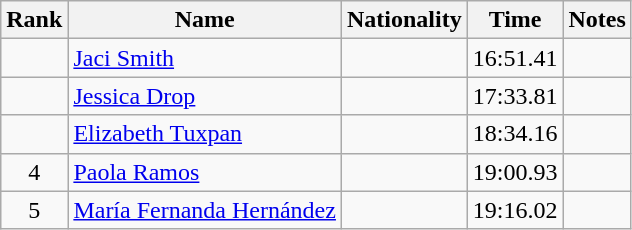<table class="wikitable sortable" style="text-align:center">
<tr>
<th>Rank</th>
<th>Name</th>
<th>Nationality</th>
<th>Time</th>
<th>Notes</th>
</tr>
<tr>
<td></td>
<td align=left><a href='#'>Jaci Smith</a></td>
<td align=left></td>
<td>16:51.41</td>
<td></td>
</tr>
<tr>
<td></td>
<td align=left><a href='#'>Jessica Drop</a></td>
<td align=left></td>
<td>17:33.81</td>
<td></td>
</tr>
<tr>
<td></td>
<td align=left><a href='#'>Elizabeth Tuxpan</a></td>
<td align=left></td>
<td>18:34.16</td>
<td></td>
</tr>
<tr>
<td>4</td>
<td align=left><a href='#'>Paola Ramos</a></td>
<td align=left></td>
<td>19:00.93</td>
<td></td>
</tr>
<tr>
<td>5</td>
<td align=left><a href='#'>María Fernanda Hernández</a></td>
<td align=left></td>
<td>19:16.02</td>
<td></td>
</tr>
</table>
